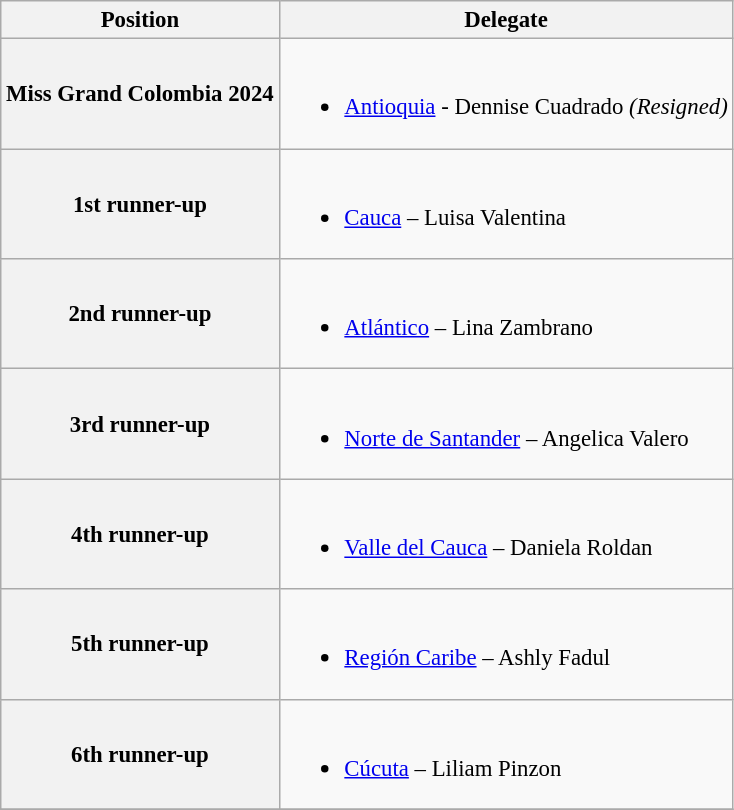<table class="wikitable" style="font-size: 95%";>
<tr>
<th>Position</th>
<th>Delegate</th>
</tr>
<tr>
<th>Miss Grand Colombia 2024</th>
<td><br><ul><li><a href='#'>Antioquia</a> - Dennise Cuadrado <em>(Resigned)</em></li></ul></td>
</tr>
<tr>
<th>1st runner-up</th>
<td><br><ul><li><a href='#'>Cauca</a> – Luisa Valentina</li></ul></td>
</tr>
<tr>
<th>2nd runner-up</th>
<td><br><ul><li><a href='#'>Atlántico</a> – Lina Zambrano</li></ul></td>
</tr>
<tr>
<th>3rd runner-up</th>
<td><br><ul><li><a href='#'>Norte de Santander</a> – Angelica Valero</li></ul></td>
</tr>
<tr>
<th>4th runner-up</th>
<td><br><ul><li><a href='#'>Valle del Cauca</a> – Daniela Roldan</li></ul></td>
</tr>
<tr>
<th>5th runner-up</th>
<td><br><ul><li><a href='#'>Región Caribe</a> – Ashly Fadul</li></ul></td>
</tr>
<tr>
<th>6th runner-up</th>
<td><br><ul><li><a href='#'>Cúcuta</a> – Liliam Pinzon</li></ul></td>
</tr>
<tr>
</tr>
</table>
